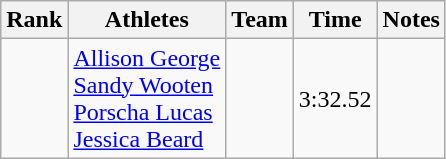<table class="wikitable sortable">
<tr>
<th>Rank</th>
<th>Athletes</th>
<th>Team</th>
<th>Time</th>
<th>Notes</th>
</tr>
<tr>
<td align=center></td>
<td><a href='#'>Allison George</a><br><a href='#'>Sandy Wooten</a><br><a href='#'>Porscha Lucas</a><br><a href='#'>Jessica Beard</a></td>
<td></td>
<td>3:32.52</td>
<td></td>
</tr>
</table>
